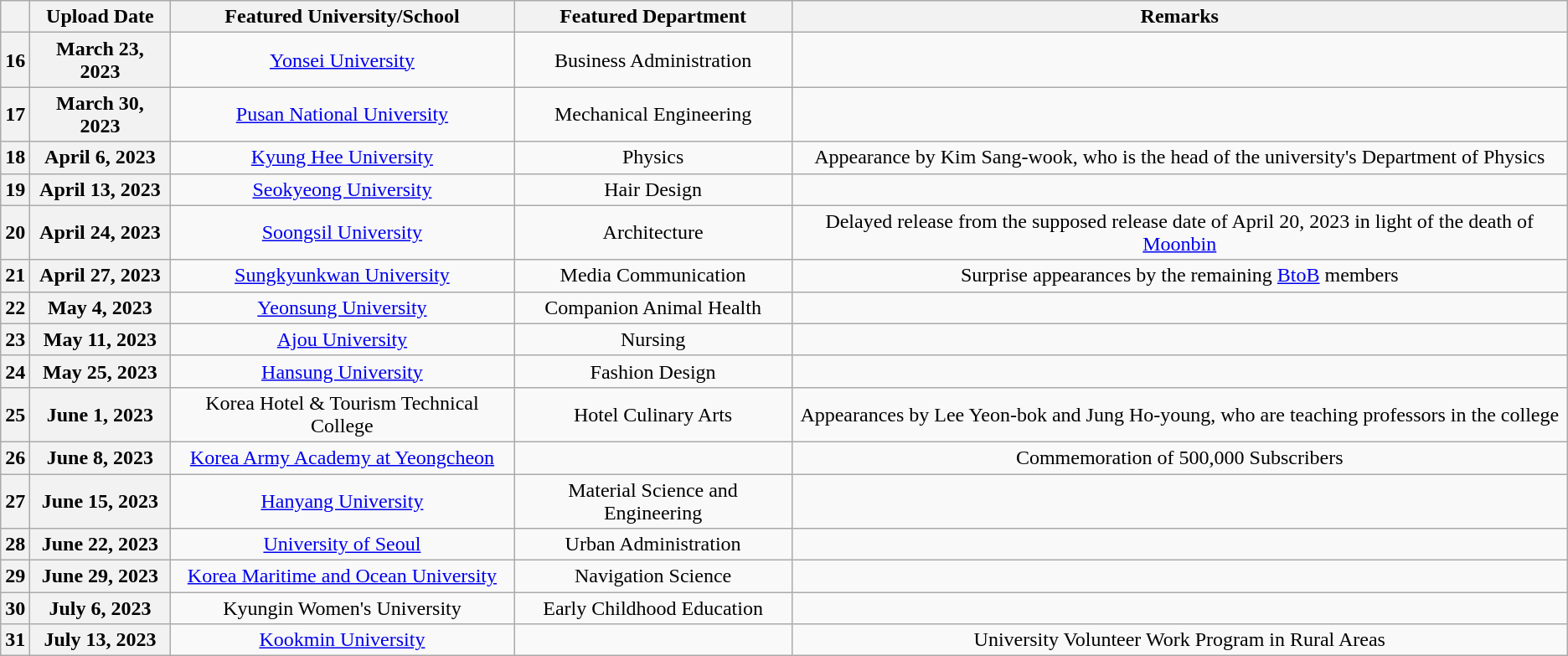<table class="wikitable plainrowheaders" style="text-align:center">
<tr>
<th></th>
<th>Upload Date</th>
<th>Featured University/School</th>
<th>Featured Department</th>
<th>Remarks</th>
</tr>
<tr>
<th>16</th>
<th>March 23, 2023</th>
<td><a href='#'>Yonsei University</a></td>
<td>Business Administration</td>
<td></td>
</tr>
<tr>
<th>17</th>
<th>March 30, 2023</th>
<td><a href='#'>Pusan National University</a></td>
<td>Mechanical Engineering</td>
<td></td>
</tr>
<tr>
<th>18</th>
<th>April 6, 2023</th>
<td><a href='#'>Kyung Hee University</a></td>
<td>Physics</td>
<td>Appearance by Kim Sang-wook, who is the head of the university's Department of Physics</td>
</tr>
<tr>
<th>19</th>
<th>April 13, 2023</th>
<td><a href='#'>Seokyeong University</a></td>
<td>Hair Design</td>
<td></td>
</tr>
<tr>
<th>20</th>
<th>April 24, 2023</th>
<td><a href='#'>Soongsil University</a></td>
<td>Architecture</td>
<td>Delayed release from the supposed release date of April 20, 2023 in light of the death of <a href='#'>Moonbin</a></td>
</tr>
<tr>
<th>21</th>
<th>April 27, 2023</th>
<td><a href='#'>Sungkyunkwan University</a></td>
<td>Media Communication</td>
<td>Surprise appearances by the remaining <a href='#'>BtoB</a> members</td>
</tr>
<tr>
<th>22</th>
<th>May 4, 2023</th>
<td><a href='#'>Yeonsung University</a></td>
<td>Companion Animal Health</td>
<td></td>
</tr>
<tr>
<th>23</th>
<th>May 11, 2023</th>
<td><a href='#'>Ajou University</a></td>
<td>Nursing</td>
<td></td>
</tr>
<tr>
<th>24</th>
<th>May 25, 2023</th>
<td><a href='#'>Hansung University</a></td>
<td>Fashion Design</td>
<td></td>
</tr>
<tr>
<th>25</th>
<th>June 1, 2023</th>
<td>Korea Hotel & Tourism Technical College</td>
<td>Hotel Culinary Arts</td>
<td>Appearances by Lee Yeon-bok and Jung Ho-young, who are teaching professors in the college</td>
</tr>
<tr>
<th>26</th>
<th>June 8, 2023</th>
<td><a href='#'>Korea Army Academy at Yeongcheon</a></td>
<td></td>
<td>Commemoration of 500,000 Subscribers</td>
</tr>
<tr>
<th>27</th>
<th>June 15, 2023</th>
<td><a href='#'>Hanyang University</a></td>
<td>Material Science and Engineering</td>
<td></td>
</tr>
<tr>
<th>28</th>
<th>June 22, 2023</th>
<td><a href='#'>University of Seoul</a></td>
<td>Urban Administration</td>
<td></td>
</tr>
<tr>
<th>29</th>
<th>June 29, 2023</th>
<td><a href='#'>Korea Maritime and Ocean University</a></td>
<td>Navigation Science</td>
<td></td>
</tr>
<tr>
<th>30</th>
<th>July 6, 2023</th>
<td>Kyungin Women's University</td>
<td>Early Childhood Education</td>
<td></td>
</tr>
<tr>
<th>31</th>
<th>July 13, 2023</th>
<td><a href='#'>Kookmin University</a></td>
<td></td>
<td>University Volunteer Work Program in Rural Areas</td>
</tr>
</table>
